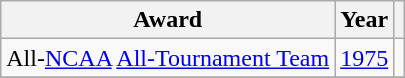<table class="wikitable">
<tr>
<th>Award</th>
<th>Year</th>
<th></th>
</tr>
<tr>
<td>All-<a href='#'>NCAA</a> <a href='#'>All-Tournament Team</a></td>
<td><a href='#'>1975</a></td>
<td></td>
</tr>
<tr>
</tr>
</table>
